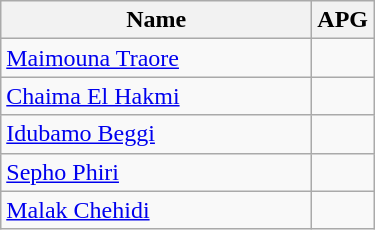<table class=wikitable>
<tr>
<th width=200>Name</th>
<th>APG</th>
</tr>
<tr>
<td> <a href='#'>Maimouna Traore</a></td>
<td></td>
</tr>
<tr>
<td> <a href='#'>Chaima El Hakmi</a></td>
<td></td>
</tr>
<tr>
<td> <a href='#'>Idubamo Beggi</a></td>
<td></td>
</tr>
<tr>
<td> <a href='#'>Sepho Phiri</a></td>
<td></td>
</tr>
<tr>
<td> <a href='#'>Malak Chehidi</a></td>
<td></td>
</tr>
</table>
